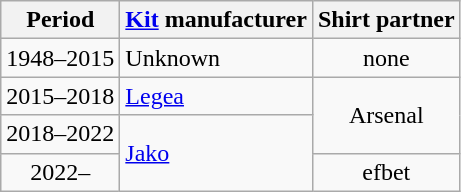<table class="wikitable" style="text-align: center">
<tr>
<th>Period</th>
<th><a href='#'>Kit</a> manufacturer</th>
<th>Shirt partner</th>
</tr>
<tr>
<td>1948–2015</td>
<td align="Left" rowspan=1>Unknown</td>
<td>none</td>
</tr>
<tr>
<td>2015–2018</td>
<td align="Left" rowspan=1> <a href='#'>Legea</a></td>
<td align="Center" rowspan=2>Arsenal</td>
</tr>
<tr>
<td>2018–2022</td>
<td align="Left" rowspan=2> <a href='#'>Jako</a></td>
</tr>
<tr>
<td>2022–</td>
<td align="Center" rowspan=1>efbet</td>
</tr>
</table>
